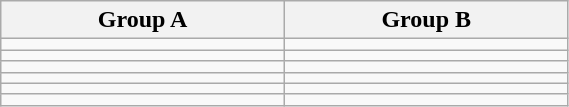<table class="wikitable" width=30%>
<tr>
<th width=50%>Group A</th>
<th width=50%>Group B</th>
</tr>
<tr>
<td></td>
<td></td>
</tr>
<tr>
<td></td>
<td></td>
</tr>
<tr>
<td></td>
<td></td>
</tr>
<tr>
<td></td>
<td></td>
</tr>
<tr>
<td></td>
<td></td>
</tr>
<tr>
<td></td>
<td></td>
</tr>
</table>
